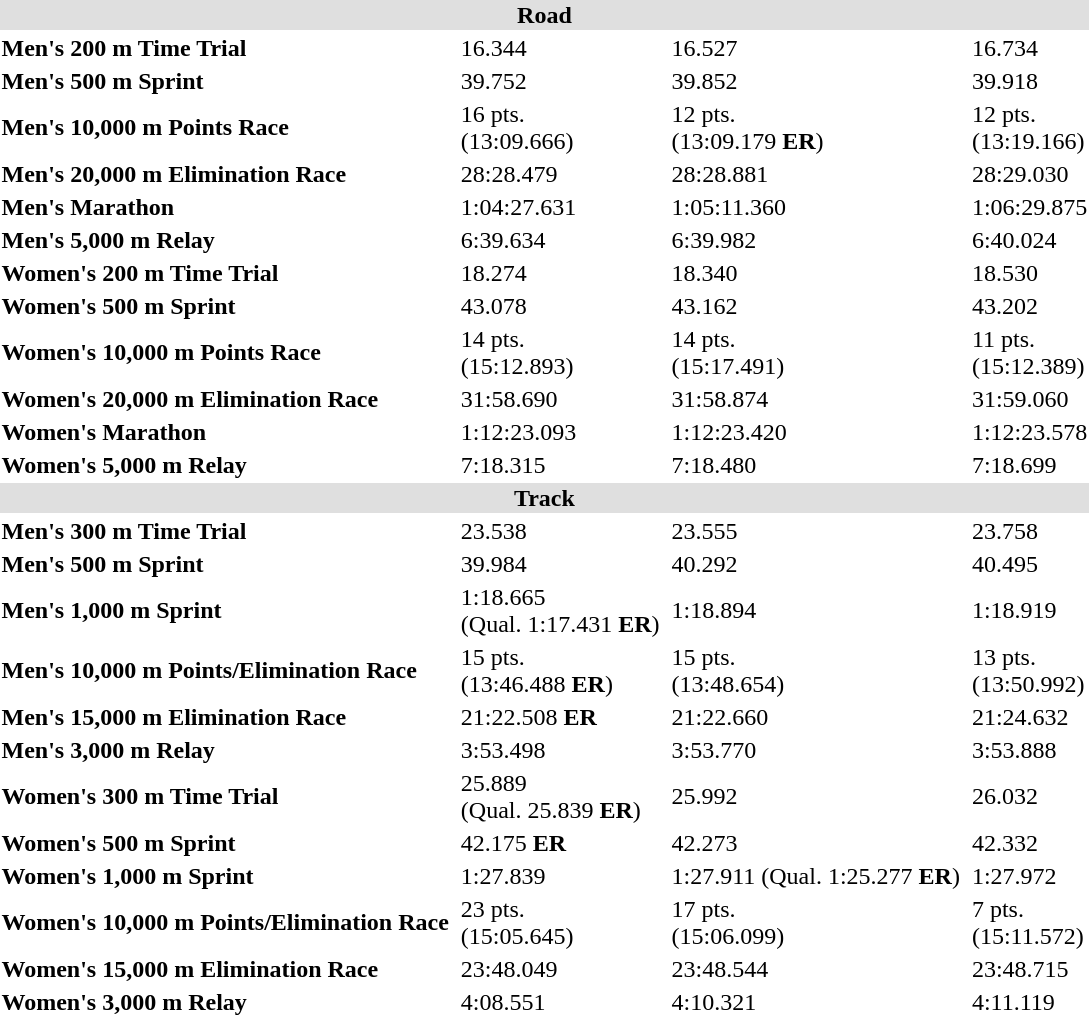<table>
<tr bgcolor="DFDFDF">
<td colspan="7" align="center"><strong>Road</strong></td>
</tr>
<tr>
<th scope=row style="text-align:left">Men's 200 m Time Trial</th>
<td></td>
<td>16.344</td>
<td></td>
<td>16.527</td>
<td></td>
<td>16.734</td>
</tr>
<tr>
<th scope=row style="text-align:left">Men's 500 m Sprint</th>
<td></td>
<td>39.752</td>
<td></td>
<td>39.852</td>
<td></td>
<td>39.918</td>
</tr>
<tr>
<th scope=row style="text-align:left">Men's 10,000 m Points Race</th>
<td></td>
<td>16 pts. <br>(13:09.666)</td>
<td></td>
<td>12 pts. <br>(13:09.179 <strong>ER</strong>)</td>
<td></td>
<td>12 pts. <br>(13:19.166)</td>
</tr>
<tr>
<th scope=row style="text-align:left">Men's 20,000 m Elimination Race</th>
<td></td>
<td>28:28.479</td>
<td></td>
<td>28:28.881</td>
<td></td>
<td>28:29.030</td>
</tr>
<tr>
<th scope=row style="text-align:left">Men's Marathon</th>
<td></td>
<td>1:04:27.631</td>
<td></td>
<td>1:05:11.360</td>
<td></td>
<td>1:06:29.875</td>
</tr>
<tr>
<th scope=row style="text-align:left">Men's 5,000 m Relay</th>
<td></td>
<td>6:39.634</td>
<td></td>
<td>6:39.982</td>
<td></td>
<td>6:40.024</td>
</tr>
<tr>
<th scope=row style="text-align:left">Women's 200 m Time Trial</th>
<td></td>
<td>18.274</td>
<td></td>
<td>18.340</td>
<td></td>
<td>18.530</td>
</tr>
<tr>
<th scope=row style="text-align:left">Women's 500 m Sprint</th>
<td></td>
<td>43.078</td>
<td></td>
<td>43.162</td>
<td></td>
<td>43.202</td>
</tr>
<tr>
<th scope=row style="text-align:left">Women's 10,000 m Points Race</th>
<td></td>
<td>14 pts. <br>(15:12.893)</td>
<td></td>
<td>14 pts. <br>(15:17.491)</td>
<td></td>
<td>11 pts. <br>(15:12.389)</td>
</tr>
<tr>
<th scope=row style="text-align:left">Women's 20,000 m Elimination Race</th>
<td></td>
<td>31:58.690</td>
<td></td>
<td>31:58.874</td>
<td></td>
<td>31:59.060</td>
</tr>
<tr>
<th scope=row style="text-align:left">Women's Marathon</th>
<td></td>
<td>1:12:23.093</td>
<td></td>
<td>1:12:23.420</td>
<td></td>
<td>1:12:23.578</td>
</tr>
<tr>
<th scope=row style="text-align:left">Women's 5,000 m Relay</th>
<td></td>
<td>7:18.315</td>
<td></td>
<td>7:18.480</td>
<td></td>
<td>7:18.699</td>
</tr>
<tr bgcolor="DFDFDF">
<td colspan="7" align="center"><strong>Track</strong></td>
</tr>
<tr>
<th scope=row style="text-align:left">Men's 300 m Time Trial</th>
<td></td>
<td>23.538</td>
<td></td>
<td>23.555</td>
<td></td>
<td>23.758</td>
</tr>
<tr>
<th scope=row style="text-align:left">Men's 500 m Sprint</th>
<td></td>
<td>39.984</td>
<td></td>
<td>40.292</td>
<td></td>
<td>40.495</td>
</tr>
<tr>
<th scope=row style="text-align:left">Men's 1,000 m Sprint</th>
<td></td>
<td>1:18.665 <br> (Qual. 1:17.431 <strong>ER</strong>)</td>
<td></td>
<td>1:18.894</td>
<td></td>
<td>1:18.919</td>
</tr>
<tr>
<th scope=row style="text-align:left">Men's 10,000 m Points/Elimination Race</th>
<td></td>
<td>15 pts. <br>(13:46.488 <strong>ER</strong>)</td>
<td></td>
<td>15 pts. <br>(13:48.654)</td>
<td></td>
<td>13 pts. <br>(13:50.992)</td>
</tr>
<tr>
<th scope=row style="text-align:left">Men's 15,000 m Elimination Race</th>
<td></td>
<td>21:22.508 <strong>ER</strong></td>
<td></td>
<td>21:22.660</td>
<td></td>
<td>21:24.632</td>
</tr>
<tr>
<th scope=row style="text-align:left">Men's 3,000 m Relay</th>
<td></td>
<td>3:53.498</td>
<td></td>
<td>3:53.770</td>
<td></td>
<td>3:53.888</td>
</tr>
<tr>
<th scope=row style="text-align:left">Women's 300 m Time Trial</th>
<td></td>
<td>25.889 <br> (Qual. 25.839 <strong>ER</strong>)</td>
<td></td>
<td>25.992</td>
<td></td>
<td>26.032</td>
</tr>
<tr>
<th scope=row style="text-align:left">Women's 500 m Sprint</th>
<td></td>
<td>42.175 <strong>ER</strong></td>
<td></td>
<td>42.273</td>
<td></td>
<td>42.332</td>
</tr>
<tr>
<th scope=row style="text-align:left">Women's 1,000 m Sprint</th>
<td></td>
<td>1:27.839</td>
<td></td>
<td>1:27.911 (Qual. 1:25.277 <strong>ER</strong>)</td>
<td></td>
<td>1:27.972</td>
</tr>
<tr>
<th scope=row style="text-align:left">Women's 10,000 m Points/Elimination Race</th>
<td></td>
<td>23 pts. <br>(15:05.645)</td>
<td></td>
<td>17 pts. <br>(15:06.099)</td>
<td></td>
<td>7 pts. <br>(15:11.572)</td>
</tr>
<tr>
<th scope=row style="text-align:left">Women's 15,000 m Elimination Race</th>
<td></td>
<td>23:48.049</td>
<td></td>
<td>23:48.544</td>
<td></td>
<td>23:48.715</td>
</tr>
<tr>
<th scope=row style="text-align:left">Women's 3,000 m Relay</th>
<td></td>
<td>4:08.551</td>
<td></td>
<td>4:10.321</td>
<td></td>
<td>4:11.119</td>
</tr>
</table>
